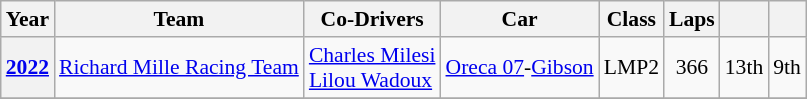<table class="wikitable" style="text-align:center; font-size:90%">
<tr>
<th>Year</th>
<th>Team</th>
<th>Co-Drivers</th>
<th>Car</th>
<th>Class</th>
<th>Laps</th>
<th></th>
<th></th>
</tr>
<tr>
<th><a href='#'>2022</a></th>
<td align="left"nowrap> <a href='#'>Richard Mille Racing Team</a></td>
<td align="left"nowrap> <a href='#'>Charles Milesi</a><br> <a href='#'>Lilou Wadoux</a></td>
<td align="left"nowrap><a href='#'>Oreca 07</a>-<a href='#'>Gibson</a></td>
<td>LMP2</td>
<td>366</td>
<td>13th</td>
<td>9th</td>
</tr>
<tr>
</tr>
</table>
